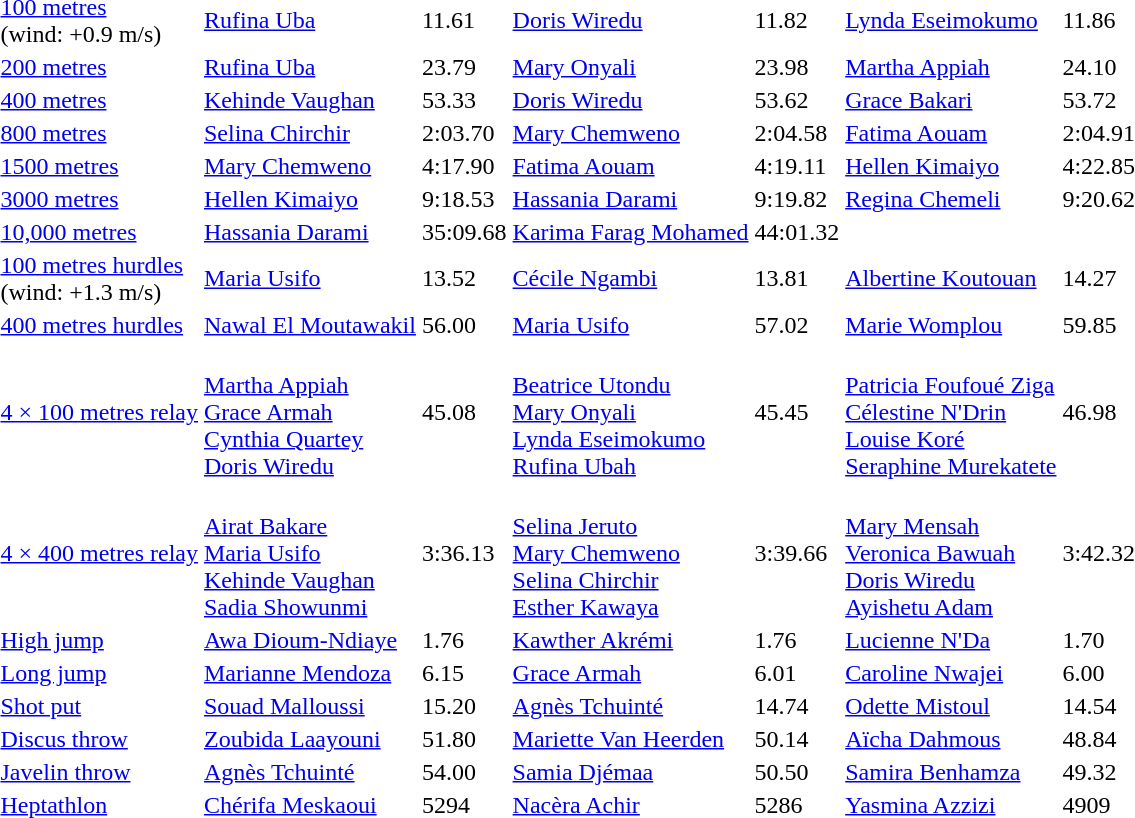<table>
<tr>
<td><a href='#'>100 metres</a><br>(wind: +0.9 m/s)</td>
<td><a href='#'>Rufina Uba</a><br> </td>
<td>11.61</td>
<td><a href='#'>Doris Wiredu</a><br> </td>
<td>11.82</td>
<td><a href='#'>Lynda Eseimokumo</a><br> </td>
<td>11.86</td>
</tr>
<tr>
<td><a href='#'>200 metres</a></td>
<td><a href='#'>Rufina Uba</a><br> </td>
<td>23.79</td>
<td><a href='#'>Mary Onyali</a><br> </td>
<td>23.98</td>
<td><a href='#'>Martha Appiah</a><br> </td>
<td>24.10</td>
</tr>
<tr>
<td><a href='#'>400 metres</a></td>
<td><a href='#'>Kehinde Vaughan</a><br> </td>
<td>53.33</td>
<td><a href='#'>Doris Wiredu</a><br> </td>
<td>53.62</td>
<td><a href='#'>Grace Bakari</a><br> </td>
<td>53.72</td>
</tr>
<tr>
<td><a href='#'>800 metres</a></td>
<td><a href='#'>Selina Chirchir</a><br> </td>
<td>2:03.70</td>
<td><a href='#'>Mary Chemweno</a><br> </td>
<td>2:04.58</td>
<td><a href='#'>Fatima Aouam</a><br> </td>
<td>2:04.91</td>
</tr>
<tr>
<td><a href='#'>1500 metres</a></td>
<td><a href='#'>Mary Chemweno</a><br> </td>
<td>4:17.90</td>
<td><a href='#'>Fatima Aouam</a><br> </td>
<td>4:19.11</td>
<td><a href='#'>Hellen Kimaiyo</a><br> </td>
<td>4:22.85</td>
</tr>
<tr>
<td><a href='#'>3000 metres</a></td>
<td><a href='#'>Hellen Kimaiyo</a><br> </td>
<td>9:18.53</td>
<td><a href='#'>Hassania Darami</a><br> </td>
<td>9:19.82</td>
<td><a href='#'>Regina Chemeli</a><br> </td>
<td>9:20.62</td>
</tr>
<tr>
<td><a href='#'>10,000 metres</a></td>
<td><a href='#'>Hassania Darami</a><br> </td>
<td>35:09.68</td>
<td><a href='#'>Karima Farag Mohamed</a><br> </td>
<td>44:01.32</td>
<td></td>
<td></td>
</tr>
<tr>
<td><a href='#'>100 metres hurdles</a><br>(wind: +1.3 m/s)</td>
<td><a href='#'>Maria Usifo</a><br> </td>
<td>13.52</td>
<td><a href='#'>Cécile Ngambi</a><br> </td>
<td>13.81</td>
<td><a href='#'>Albertine Koutouan</a><br> </td>
<td>14.27</td>
</tr>
<tr>
<td><a href='#'>400 metres hurdles</a></td>
<td><a href='#'>Nawal El Moutawakil</a><br> </td>
<td>56.00</td>
<td><a href='#'>Maria Usifo</a><br> </td>
<td>57.02</td>
<td><a href='#'>Marie Womplou</a><br> </td>
<td>59.85</td>
</tr>
<tr>
<td><a href='#'>4 × 100 metres relay</a></td>
<td><br><a href='#'>Martha Appiah</a><br><a href='#'>Grace Armah</a><br><a href='#'>Cynthia Quartey</a><br><a href='#'>Doris Wiredu</a></td>
<td>45.08</td>
<td><br><a href='#'>Beatrice Utondu</a><br><a href='#'>Mary Onyali</a><br><a href='#'>Lynda Eseimokumo</a><br><a href='#'>Rufina Ubah</a></td>
<td>45.45</td>
<td><br><a href='#'>Patricia Foufoué Ziga</a><br><a href='#'>Célestine N'Drin</a><br><a href='#'>Louise Koré</a><br><a href='#'>Seraphine Murekatete</a></td>
<td>46.98</td>
</tr>
<tr>
<td><a href='#'>4 × 400 metres relay</a></td>
<td><br><a href='#'>Airat Bakare</a><br><a href='#'>Maria Usifo</a><br><a href='#'>Kehinde Vaughan</a><br><a href='#'>Sadia Showunmi</a></td>
<td>3:36.13</td>
<td><br><a href='#'>Selina Jeruto</a><br><a href='#'>Mary Chemweno</a><br><a href='#'>Selina Chirchir</a><br><a href='#'>Esther Kawaya</a></td>
<td>3:39.66</td>
<td><br><a href='#'>Mary Mensah</a><br><a href='#'>Veronica Bawuah</a><br><a href='#'>Doris Wiredu</a><br><a href='#'>Ayishetu Adam</a></td>
<td>3:42.32</td>
</tr>
<tr>
<td><a href='#'>High jump</a></td>
<td><a href='#'>Awa Dioum-Ndiaye</a><br> </td>
<td>1.76</td>
<td><a href='#'>Kawther Akrémi</a><br> </td>
<td>1.76</td>
<td><a href='#'>Lucienne N'Da</a><br> </td>
<td>1.70</td>
</tr>
<tr>
<td><a href='#'>Long jump</a></td>
<td><a href='#'>Marianne Mendoza</a><br> </td>
<td>6.15</td>
<td><a href='#'>Grace Armah</a><br> </td>
<td>6.01</td>
<td><a href='#'>Caroline Nwajei</a><br> </td>
<td>6.00</td>
</tr>
<tr>
<td><a href='#'>Shot put</a></td>
<td><a href='#'>Souad Malloussi</a><br> </td>
<td>15.20</td>
<td><a href='#'>Agnès Tchuinté</a><br> </td>
<td>14.74</td>
<td><a href='#'>Odette Mistoul</a><br> </td>
<td>14.54</td>
</tr>
<tr>
<td><a href='#'>Discus throw</a></td>
<td><a href='#'>Zoubida Laayouni</a><br> </td>
<td>51.80</td>
<td><a href='#'>Mariette Van Heerden</a><br> </td>
<td>50.14</td>
<td><a href='#'>Aïcha Dahmous</a><br> </td>
<td>48.84</td>
</tr>
<tr>
<td><a href='#'>Javelin throw</a></td>
<td><a href='#'>Agnès Tchuinté</a><br> </td>
<td>54.00</td>
<td><a href='#'>Samia Djémaa</a><br> </td>
<td>50.50</td>
<td><a href='#'>Samira Benhamza</a><br> </td>
<td>49.32</td>
</tr>
<tr>
<td><a href='#'>Heptathlon</a></td>
<td><a href='#'>Chérifa Meskaoui</a><br> </td>
<td>5294</td>
<td><a href='#'>Nacèra Achir</a><br> </td>
<td>5286</td>
<td><a href='#'>Yasmina Azzizi</a><br> </td>
<td>4909</td>
</tr>
</table>
